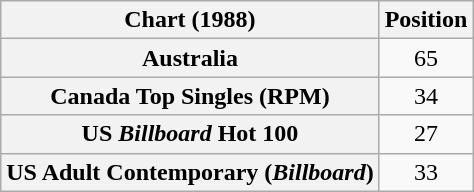<table class="wikitable sortable plainrowheaders" style="text-align:center">
<tr>
<th scope="col">Chart (1988)</th>
<th scope="col">Position</th>
</tr>
<tr>
<th scope="row">Australia</th>
<td>65</td>
</tr>
<tr>
<th scope="row">Canada Top Singles (RPM)</th>
<td>34</td>
</tr>
<tr>
<th scope="row">US <em>Billboard</em> Hot 100</th>
<td>27</td>
</tr>
<tr>
<th scope="row">US Adult Contemporary (<em>Billboard</em>)</th>
<td>33</td>
</tr>
</table>
